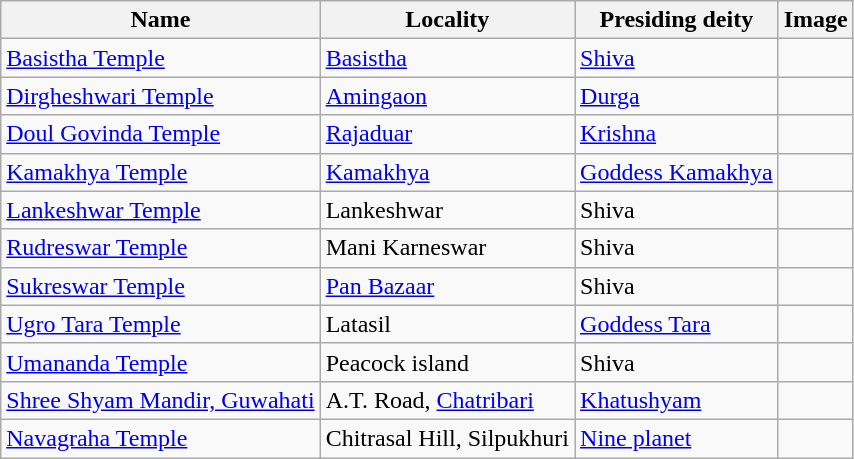<table class="wikitable sortable">
<tr>
<th>Name</th>
<th>Locality</th>
<th>Presiding deity</th>
<th>Image</th>
</tr>
<tr>
<td><a href='#'>Basistha Temple</a></td>
<td><a href='#'>Basistha</a></td>
<td><a href='#'>Shiva</a></td>
<td></td>
</tr>
<tr>
<td><a href='#'>Dirgheshwari Temple</a></td>
<td><a href='#'>Amingaon</a></td>
<td><a href='#'>Durga</a></td>
<td></td>
</tr>
<tr>
<td><a href='#'>Doul Govinda Temple</a></td>
<td><a href='#'>Rajaduar</a></td>
<td><a href='#'>Krishna</a></td>
<td></td>
</tr>
<tr>
<td><a href='#'>Kamakhya Temple</a></td>
<td><a href='#'>Kamakhya</a></td>
<td><a href='#'>Goddess Kamakhya</a></td>
<td></td>
</tr>
<tr>
<td><a href='#'>Lankeshwar Temple</a></td>
<td>Lankeshwar</td>
<td>Shiva</td>
<td></td>
</tr>
<tr>
<td><a href='#'>Rudreswar Temple</a></td>
<td>Mani Karneswar</td>
<td>Shiva</td>
<td></td>
</tr>
<tr>
<td><a href='#'>Sukreswar Temple</a></td>
<td><a href='#'>Pan Bazaar</a></td>
<td>Shiva</td>
<td></td>
</tr>
<tr>
<td><a href='#'>Ugro Tara Temple</a></td>
<td>Latasil</td>
<td><a href='#'>Goddess Tara</a></td>
<td></td>
</tr>
<tr>
<td><a href='#'>Umananda Temple</a></td>
<td>Peacock island</td>
<td>Shiva</td>
<td></td>
</tr>
<tr>
<td><a href='#'>Shree Shyam Mandir, Guwahati</a></td>
<td>A.T. Road, <a href='#'>Chatribari</a></td>
<td><a href='#'>Khatushyam</a></td>
</tr>
<tr>
<td><a href='#'>Navagraha Temple</a></td>
<td>Chitrasal Hill, Silpukhuri</td>
<td><a href='#'>Nine planet</a></td>
<td></td>
</tr>
</table>
